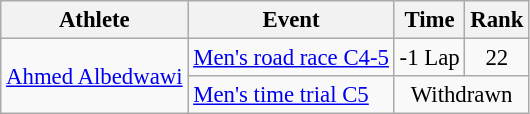<table class=wikitable style=font-size:95%;text-align:center>
<tr>
<th>Athlete</th>
<th>Event</th>
<th>Time</th>
<th>Rank</th>
</tr>
<tr align=center>
<td align=left rowspan=2><a href='#'>Ahmed Albedwawi</a></td>
<td align=left><a href='#'>Men's road race C4-5</a></td>
<td>-1 Lap</td>
<td>22</td>
</tr>
<tr align=center>
<td align=left><a href='#'>Men's time trial C5</a></td>
<td colspan=2>Withdrawn</td>
</tr>
</table>
